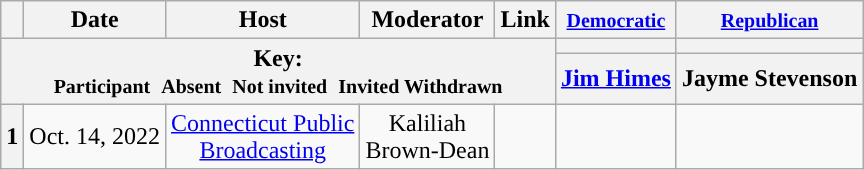<table class="wikitable" style="text-align:center;">
<tr>
<th scope="col"></th>
<th scope="col">Date</th>
<th scope="col">Host</th>
<th scope="col">Moderator</th>
<th scope="col">Link</th>
<th scope="col"><small><a href='#'>Democratic</a></small></th>
<th scope="col"><small><a href='#'>Republican</a></small></th>
</tr>
<tr>
<th colspan="5" rowspan="2">Key:<br> <small>Participant </small>  <small>Absent </small>  <small>Not invited </small>  <small>Invited  Withdrawn</small></th>
<th scope="col" style="background:"></th>
<th scope="col" style="background:"></th>
</tr>
<tr>
<th scope="col"><a href='#'>Jim Himes</a></th>
<th scope="col">Jayme Stevenson</th>
</tr>
<tr>
<th>1</th>
<td style="white-space:nowrap;">Oct. 14, 2022</td>
<td style="white-space:nowrap;"><a href='#'>Connecticut Public</a><br><a href='#'>Broadcasting</a></td>
<td style="white-space:nowrap;">Kaliliah<br>Brown-Dean</td>
<td style="white-space:nowrap;"></td>
<td></td>
<td></td>
</tr>
</table>
